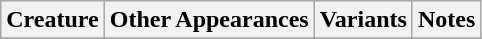<table class="wikitable">
<tr bgcolor="#CCCCCC">
<th>Creature</th>
<th>Other Appearances</th>
<th>Variants</th>
<th>Notes</th>
</tr>
<tr>
</tr>
</table>
